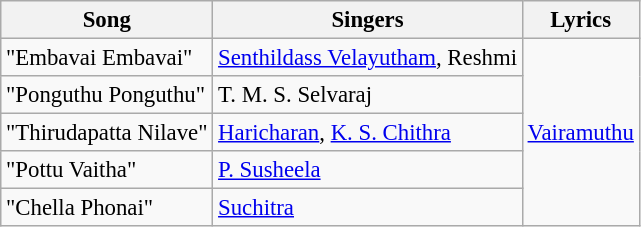<table class="wikitable" style="font-size:95%;">
<tr>
<th>Song</th>
<th>Singers</th>
<th>Lyrics</th>
</tr>
<tr>
<td>"Embavai Embavai"</td>
<td><a href='#'>Senthildass Velayutham</a>, Reshmi</td>
<td rowspan=5><a href='#'>Vairamuthu</a></td>
</tr>
<tr>
<td>"Ponguthu Ponguthu"</td>
<td>T. M. S. Selvaraj</td>
</tr>
<tr>
<td>"Thirudapatta Nilave"</td>
<td><a href='#'>Haricharan</a>, <a href='#'>K. S. Chithra</a></td>
</tr>
<tr>
<td>"Pottu Vaitha"</td>
<td><a href='#'>P. Susheela</a></td>
</tr>
<tr>
<td>"Chella Phonai"</td>
<td><a href='#'>Suchitra</a></td>
</tr>
</table>
